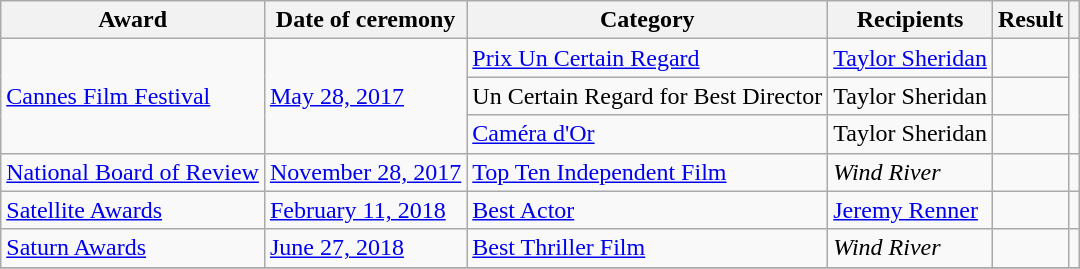<table class="wikitable plainrowheaders sortable">
<tr>
<th scope="col">Award</th>
<th scope="col">Date of ceremony</th>
<th scope="col">Category</th>
<th scope="col">Recipients</th>
<th scope="col">Result</th>
<th scope="col" class="unsortable"></th>
</tr>
<tr>
<td rowspan="3"><a href='#'>Cannes Film Festival</a></td>
<td rowspan="3"><a href='#'>May 28, 2017</a></td>
<td><a href='#'>Prix Un Certain Regard</a></td>
<td><a href='#'>Taylor Sheridan</a></td>
<td></td>
<td rowspan="3" style="text-align:center;"></td>
</tr>
<tr>
<td>Un Certain Regard for Best Director</td>
<td>Taylor Sheridan</td>
<td></td>
</tr>
<tr>
<td><a href='#'>Caméra d'Or</a></td>
<td>Taylor Sheridan</td>
<td></td>
</tr>
<tr>
<td><a href='#'>National Board of Review</a></td>
<td><a href='#'>November 28, 2017</a></td>
<td><a href='#'>Top Ten Independent Film</a></td>
<td><em>Wind River</em></td>
<td></td>
<td style="text-align:center;"></td>
</tr>
<tr>
<td><a href='#'>Satellite Awards</a></td>
<td><a href='#'>February 11, 2018</a></td>
<td><a href='#'>Best Actor</a></td>
<td><a href='#'>Jeremy Renner</a></td>
<td></td>
<td style="text-align:center;"></td>
</tr>
<tr>
<td><a href='#'>Saturn Awards</a></td>
<td><a href='#'>June 27, 2018</a></td>
<td><a href='#'>Best Thriller Film</a></td>
<td><em>Wind River</em></td>
<td></td>
<td style="text-align:center;"></td>
</tr>
<tr>
</tr>
</table>
